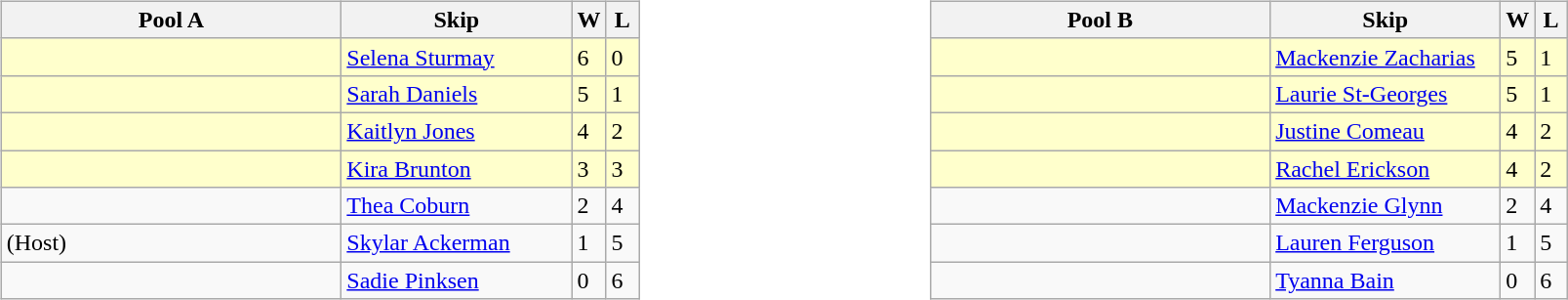<table>
<tr>
<td valign=top width=10%><br><table class="wikitable">
<tr>
<th width=225>Pool A</th>
<th width=150>Skip</th>
<th width=15>W</th>
<th width=15>L</th>
</tr>
<tr bgcolor=#ffffcc>
<td></td>
<td><a href='#'>Selena Sturmay</a></td>
<td>6</td>
<td>0</td>
</tr>
<tr bgcolor=#ffffcc>
<td></td>
<td><a href='#'>Sarah Daniels</a></td>
<td>5</td>
<td>1</td>
</tr>
<tr bgcolor=#ffffcc>
<td></td>
<td><a href='#'>Kaitlyn Jones</a></td>
<td>4</td>
<td>2</td>
</tr>
<tr bgcolor=#ffffcc>
<td></td>
<td><a href='#'>Kira Brunton</a></td>
<td>3</td>
<td>3</td>
</tr>
<tr>
<td></td>
<td><a href='#'>Thea Coburn</a></td>
<td>2</td>
<td>4</td>
</tr>
<tr>
<td> (Host)</td>
<td><a href='#'>Skylar Ackerman</a></td>
<td>1</td>
<td>5</td>
</tr>
<tr>
<td></td>
<td><a href='#'>Sadie Pinksen</a></td>
<td>0</td>
<td>6</td>
</tr>
</table>
</td>
<td valign=top width=10%><br><table class="wikitable">
<tr>
<th width=225>Pool B</th>
<th width=150>Skip</th>
<th width=15>W</th>
<th width=15>L</th>
</tr>
<tr bgcolor=#ffffcc>
<td></td>
<td><a href='#'>Mackenzie Zacharias</a></td>
<td>5</td>
<td>1</td>
</tr>
<tr bgcolor=#ffffcc>
<td></td>
<td><a href='#'>Laurie St-Georges</a></td>
<td>5</td>
<td>1</td>
</tr>
<tr bgcolor=#ffffcc>
<td></td>
<td><a href='#'>Justine Comeau</a></td>
<td>4</td>
<td>2</td>
</tr>
<tr bgcolor=#ffffcc>
<td></td>
<td><a href='#'>Rachel Erickson</a></td>
<td>4</td>
<td>2</td>
</tr>
<tr>
<td></td>
<td><a href='#'>Mackenzie Glynn</a></td>
<td>2</td>
<td>4</td>
</tr>
<tr>
<td></td>
<td><a href='#'>Lauren Ferguson</a></td>
<td>1</td>
<td>5</td>
</tr>
<tr>
<td></td>
<td><a href='#'>Tyanna Bain</a></td>
<td>0</td>
<td>6</td>
</tr>
</table>
</td>
</tr>
</table>
